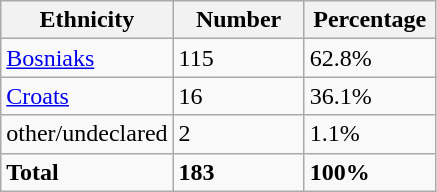<table class="wikitable">
<tr>
<th width="100px">Ethnicity</th>
<th width="80px">Number</th>
<th width="80px">Percentage</th>
</tr>
<tr>
<td><a href='#'>Bosniaks</a></td>
<td>115</td>
<td>62.8%</td>
</tr>
<tr>
<td><a href='#'>Croats</a></td>
<td>16</td>
<td>36.1%</td>
</tr>
<tr>
<td>other/undeclared</td>
<td>2</td>
<td>1.1%</td>
</tr>
<tr>
<td><strong>Total</strong></td>
<td><strong>183</strong></td>
<td><strong>100%</strong></td>
</tr>
</table>
